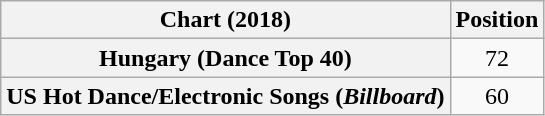<table class="wikitable sortable plainrowheaders" style="text-align:center;">
<tr>
<th scope="col">Chart (2018)</th>
<th scope="col">Position</th>
</tr>
<tr>
<th scope="row">Hungary (Dance Top 40)</th>
<td>72</td>
</tr>
<tr>
<th scope="row">US Hot Dance/Electronic Songs (<em>Billboard</em>)</th>
<td>60</td>
</tr>
</table>
